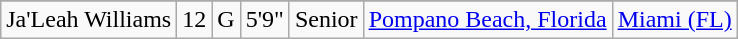<table class="wikitable sortable" border="1" style="text-align: center;">
<tr align=center>
</tr>
<tr>
<td>Ja'Leah Williams</td>
<td>12</td>
<td>G</td>
<td>5'9"</td>
<td>Senior</td>
<td><a href='#'>Pompano Beach, Florida</a></td>
<td><a href='#'>Miami (FL)</a></td>
</tr>
</table>
